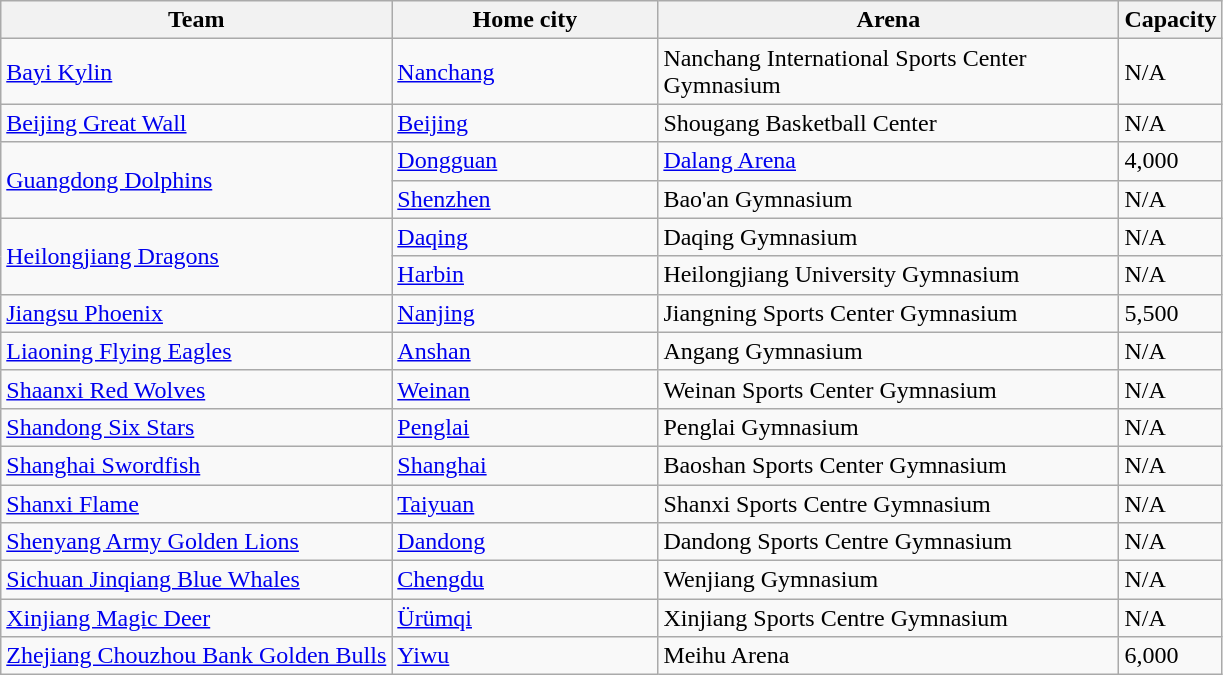<table class="wikitable sortable">
<tr>
<th>Team</th>
<th width=170>Home city</th>
<th width=300>Arena</th>
<th>Capacity</th>
</tr>
<tr>
<td><a href='#'>Bayi Kylin</a></td>
<td><a href='#'>Nanchang</a></td>
<td>Nanchang International Sports Center Gymnasium</td>
<td>N/A</td>
</tr>
<tr>
<td><a href='#'>Beijing Great Wall</a></td>
<td><a href='#'>Beijing</a></td>
<td>Shougang Basketball Center</td>
<td>N/A</td>
</tr>
<tr>
<td rowspan="2"><a href='#'>Guangdong Dolphins</a></td>
<td><a href='#'>Dongguan</a></td>
<td><a href='#'>Dalang Arena</a></td>
<td>4,000</td>
</tr>
<tr>
<td><a href='#'>Shenzhen</a></td>
<td>Bao'an Gymnasium</td>
<td>N/A</td>
</tr>
<tr>
<td rowspan="2"><a href='#'>Heilongjiang Dragons</a></td>
<td><a href='#'>Daqing</a></td>
<td>Daqing Gymnasium</td>
<td>N/A</td>
</tr>
<tr>
<td><a href='#'>Harbin</a></td>
<td>Heilongjiang University Gymnasium</td>
<td>N/A</td>
</tr>
<tr>
<td><a href='#'>Jiangsu Phoenix</a></td>
<td><a href='#'>Nanjing</a></td>
<td>Jiangning Sports Center Gymnasium</td>
<td>5,500</td>
</tr>
<tr>
<td><a href='#'>Liaoning Flying Eagles</a></td>
<td><a href='#'>Anshan</a></td>
<td>Angang Gymnasium</td>
<td>N/A</td>
</tr>
<tr>
<td><a href='#'>Shaanxi Red Wolves</a></td>
<td><a href='#'>Weinan</a></td>
<td>Weinan Sports Center Gymnasium</td>
<td>N/A</td>
</tr>
<tr>
<td><a href='#'>Shandong Six Stars</a></td>
<td><a href='#'>Penglai</a></td>
<td>Penglai Gymnasium</td>
<td>N/A</td>
</tr>
<tr>
<td><a href='#'>Shanghai Swordfish</a></td>
<td><a href='#'>Shanghai</a></td>
<td>Baoshan Sports Center Gymnasium</td>
<td>N/A</td>
</tr>
<tr>
<td><a href='#'>Shanxi Flame</a></td>
<td><a href='#'>Taiyuan</a></td>
<td>Shanxi Sports Centre Gymnasium</td>
<td>N/A</td>
</tr>
<tr>
<td><a href='#'>Shenyang Army Golden Lions</a></td>
<td><a href='#'>Dandong</a></td>
<td>Dandong Sports Centre Gymnasium</td>
<td>N/A</td>
</tr>
<tr>
<td><a href='#'>Sichuan Jinqiang Blue Whales</a></td>
<td><a href='#'>Chengdu</a></td>
<td>Wenjiang Gymnasium</td>
<td>N/A</td>
</tr>
<tr>
<td><a href='#'>Xinjiang Magic Deer</a></td>
<td><a href='#'>Ürümqi</a></td>
<td>Xinjiang Sports Centre Gymnasium</td>
<td>N/A</td>
</tr>
<tr>
<td><a href='#'>Zhejiang Chouzhou Bank Golden Bulls</a></td>
<td><a href='#'>Yiwu</a></td>
<td>Meihu Arena</td>
<td>6,000</td>
</tr>
</table>
